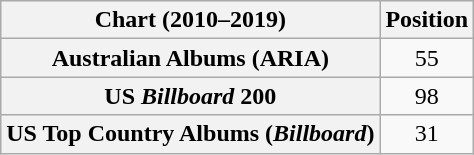<table class="wikitable sortable plainrowheaders" style="text-align:center;">
<tr>
<th scope="col">Chart (2010–2019)</th>
<th scope="col">Position</th>
</tr>
<tr>
<th scope="row">Australian Albums (ARIA)</th>
<td>55</td>
</tr>
<tr>
<th scope="row">US <em>Billboard</em> 200</th>
<td>98</td>
</tr>
<tr>
<th scope="row">US Top Country Albums (<em>Billboard</em>)</th>
<td>31</td>
</tr>
</table>
